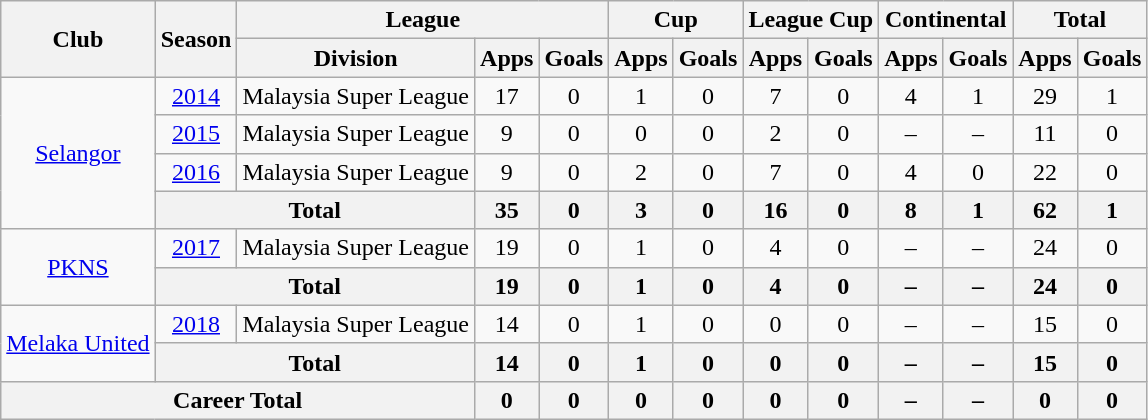<table class=wikitable style="text-align:center">
<tr>
<th rowspan=2>Club</th>
<th rowspan=2>Season</th>
<th colspan=3>League</th>
<th colspan=2>Cup</th>
<th colspan=2>League Cup</th>
<th colspan=2>Continental</th>
<th colspan=2>Total</th>
</tr>
<tr>
<th>Division</th>
<th>Apps</th>
<th>Goals</th>
<th>Apps</th>
<th>Goals</th>
<th>Apps</th>
<th>Goals</th>
<th>Apps</th>
<th>Goals</th>
<th>Apps</th>
<th>Goals</th>
</tr>
<tr>
<td rowspan="4"><a href='#'>Selangor</a></td>
<td><a href='#'>2014</a></td>
<td>Malaysia Super League</td>
<td>17</td>
<td>0</td>
<td>1</td>
<td>0</td>
<td>7</td>
<td>0</td>
<td>4</td>
<td>1</td>
<td>29</td>
<td>1</td>
</tr>
<tr>
<td><a href='#'>2015</a></td>
<td>Malaysia Super League</td>
<td>9</td>
<td>0</td>
<td>0</td>
<td>0</td>
<td>2</td>
<td>0</td>
<td>–</td>
<td>–</td>
<td>11</td>
<td>0</td>
</tr>
<tr>
<td><a href='#'>2016</a></td>
<td>Malaysia Super League</td>
<td>9</td>
<td>0</td>
<td>2</td>
<td>0</td>
<td>7</td>
<td>0</td>
<td>4</td>
<td>0</td>
<td>22</td>
<td>0</td>
</tr>
<tr>
<th colspan="2">Total</th>
<th>35</th>
<th>0</th>
<th>3</th>
<th>0</th>
<th>16</th>
<th>0</th>
<th>8</th>
<th>1</th>
<th>62</th>
<th>1</th>
</tr>
<tr>
<td rowspan="2"><a href='#'>PKNS</a></td>
<td><a href='#'>2017</a></td>
<td>Malaysia Super League</td>
<td>19</td>
<td>0</td>
<td>1</td>
<td>0</td>
<td>4</td>
<td>0</td>
<td>–</td>
<td>–</td>
<td>24</td>
<td>0</td>
</tr>
<tr>
<th colspan="2">Total</th>
<th>19</th>
<th>0</th>
<th>1</th>
<th>0</th>
<th>4</th>
<th>0</th>
<th>–</th>
<th>–</th>
<th>24</th>
<th>0</th>
</tr>
<tr>
<td rowspan="2"><a href='#'>Melaka United</a></td>
<td><a href='#'>2018</a></td>
<td>Malaysia Super League</td>
<td>14</td>
<td>0</td>
<td>1</td>
<td>0</td>
<td>0</td>
<td>0</td>
<td>–</td>
<td>–</td>
<td>15</td>
<td>0</td>
</tr>
<tr>
<th colspan="2">Total</th>
<th>14</th>
<th>0</th>
<th>1</th>
<th>0</th>
<th>0</th>
<th>0</th>
<th>–</th>
<th>–</th>
<th>15</th>
<th>0</th>
</tr>
<tr>
<th colspan="3">Career Total</th>
<th>0</th>
<th>0</th>
<th>0</th>
<th>0</th>
<th>0</th>
<th>0</th>
<th>–</th>
<th>–</th>
<th>0</th>
<th>0</th>
</tr>
</table>
